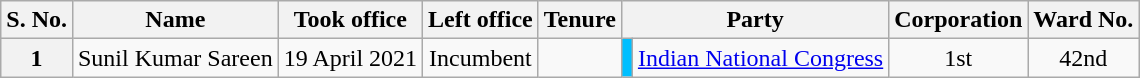<table class="wikitable" style="text-align:center">
<tr>
<th>S. No.</th>
<th>Name</th>
<th>Took office</th>
<th>Left office</th>
<th>Tenure</th>
<th colspan=2>Party</th>
<th>Corporation</th>
<th>Ward No.</th>
</tr>
<tr>
<th>1</th>
<td>Sunil Kumar Sareen</td>
<td>19 April 2021</td>
<td>Incumbent</td>
<td></td>
<td bgcolor=#00BFFF></td>
<td><a href='#'>Indian National Congress</a></td>
<td>1st</td>
<td>42nd</td>
</tr>
</table>
